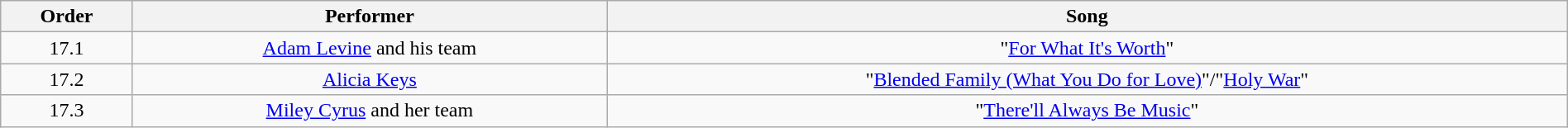<table class="wikitable" style="text-align:center; width:100%;">
<tr>
<th>Order</th>
<th>Performer</th>
<th>Song</th>
</tr>
<tr>
<td>17.1</td>
<td><a href='#'>Adam Levine</a> and his team <br> </td>
<td>"<a href='#'>For What It's Worth</a>"</td>
</tr>
<tr>
<td>17.2</td>
<td><a href='#'>Alicia Keys</a> <br>  </td>
<td>"<a href='#'>Blended Family (What You Do for Love)</a>"/"<a href='#'>Holy War</a>"</td>
</tr>
<tr>
<td>17.3</td>
<td><a href='#'>Miley Cyrus</a> and her team <br> </td>
<td>"<a href='#'>There'll Always Be Music</a>"</td>
</tr>
</table>
